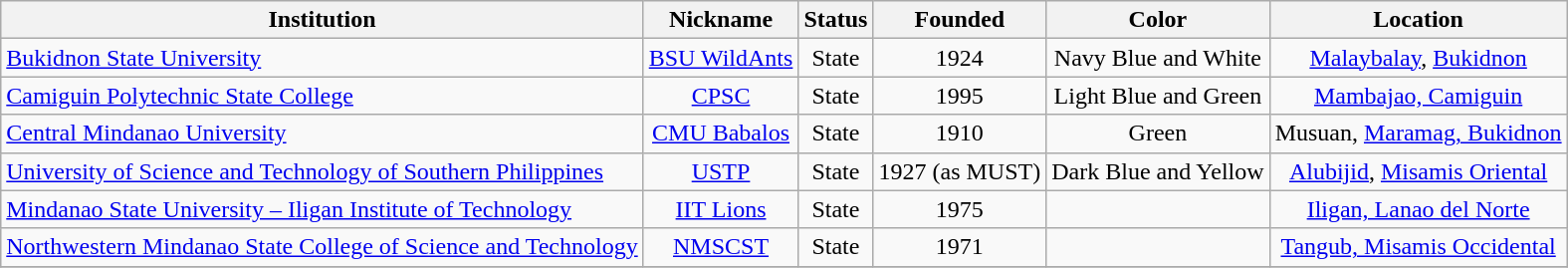<table class="wikitable sortable">
<tr>
<th>Institution</th>
<th>Nickname</th>
<th>Status</th>
<th>Founded</th>
<th>Color</th>
<th>Location</th>
</tr>
<tr>
<td><a href='#'>Bukidnon State University</a></td>
<td align="center"><a href='#'>BSU WildAnts</a></td>
<td align="center">State</td>
<td align="center">1924</td>
<td align="center">Navy Blue and White</td>
<td align="center"><a href='#'>Malaybalay</a>, <a href='#'>Bukidnon</a></td>
</tr>
<tr>
<td><a href='#'>Camiguin Polytechnic State College</a></td>
<td align="center"><a href='#'>CPSC</a></td>
<td align="center">State</td>
<td align="center">1995</td>
<td align="center">Light Blue and Green</td>
<td align="center"><a href='#'>Mambajao, Camiguin</a></td>
</tr>
<tr>
<td><a href='#'>Central Mindanao University</a></td>
<td align="center"><a href='#'>CMU Babalos</a></td>
<td align="center">State</td>
<td align="center">1910</td>
<td align="center">Green</td>
<td align="center">Musuan, <a href='#'>Maramag, Bukidnon</a></td>
</tr>
<tr>
<td><a href='#'>University of Science and Technology of Southern Philippines</a></td>
<td align="center"><a href='#'>USTP</a></td>
<td align="center">State</td>
<td align="center">1927 (as MUST)</td>
<td align="center">Dark Blue and Yellow</td>
<td align="center"><a href='#'>Alubijid</a>, <a href='#'>Misamis Oriental</a></td>
</tr>
<tr>
<td><a href='#'>Mindanao State University – Iligan Institute of Technology</a></td>
<td align="center"><a href='#'>IIT Lions</a></td>
<td align="center">State</td>
<td align="center">1975</td>
<td align="center"></td>
<td align="center"><a href='#'>Iligan, Lanao del Norte</a></td>
</tr>
<tr>
<td><a href='#'>Northwestern Mindanao State College of Science and Technology</a></td>
<td align="center"><a href='#'>NMSCST</a></td>
<td align="center">State</td>
<td align="center">1971</td>
<td align="center"></td>
<td align="center"><a href='#'>Tangub, Misamis Occidental</a></td>
</tr>
<tr>
</tr>
</table>
